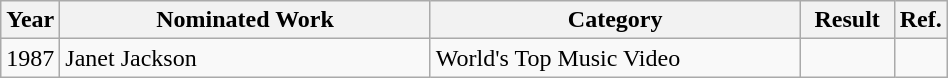<table class="wikitable" width="50%">
<tr>
<th width="5%">Year</th>
<th width="40%">Nominated Work</th>
<th width="40%">Category</th>
<th width="10%">Result</th>
<th width="5%">Ref.</th>
</tr>
<tr>
<td>1987</td>
<td>Janet Jackson</td>
<td>World's Top Music Video</td>
<td></td>
<td></td>
</tr>
</table>
